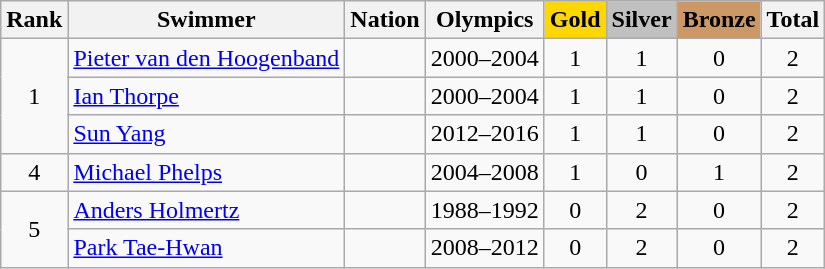<table class="wikitable sortable" style="text-align:center">
<tr>
<th>Rank</th>
<th>Swimmer</th>
<th>Nation</th>
<th>Olympics</th>
<th style="background-color:gold">Gold</th>
<th style="background-color:silver">Silver</th>
<th style="background-color:#cc9966">Bronze</th>
<th>Total</th>
</tr>
<tr>
<td rowspan=3>1</td>
<td align=left data-sort-value="Hoogenband, Pieter van den"><a href='#'>Pieter van den Hoogenband</a></td>
<td align=left></td>
<td>2000–2004</td>
<td>1</td>
<td>1</td>
<td>0</td>
<td>2</td>
</tr>
<tr>
<td align=left data-sort-value="Thorpe, Ian"><a href='#'>Ian Thorpe</a></td>
<td align=left></td>
<td>2000–2004</td>
<td>1</td>
<td>1</td>
<td>0</td>
<td>2</td>
</tr>
<tr>
<td align=left data-sort-value="Sun, Yang"><a href='#'>Sun Yang</a></td>
<td align=left></td>
<td>2012–2016</td>
<td>1</td>
<td>1</td>
<td>0</td>
<td>2</td>
</tr>
<tr>
<td>4</td>
<td align=left data-sort-value="Phelps, Michael"><a href='#'>Michael Phelps</a></td>
<td align=left></td>
<td>2004–2008</td>
<td>1</td>
<td>0</td>
<td>1</td>
<td>2</td>
</tr>
<tr>
<td rowspan=2>5</td>
<td align=left data-sort-value="Holmertz, Anders"><a href='#'>Anders Holmertz</a></td>
<td align=left></td>
<td>1988–1992</td>
<td>0</td>
<td>2</td>
<td>0</td>
<td>2</td>
</tr>
<tr>
<td align=left data-sort-value="Park, Tae-Hwan"><a href='#'>Park Tae-Hwan</a></td>
<td align=left></td>
<td>2008–2012</td>
<td>0</td>
<td>2</td>
<td>0</td>
<td>2</td>
</tr>
</table>
